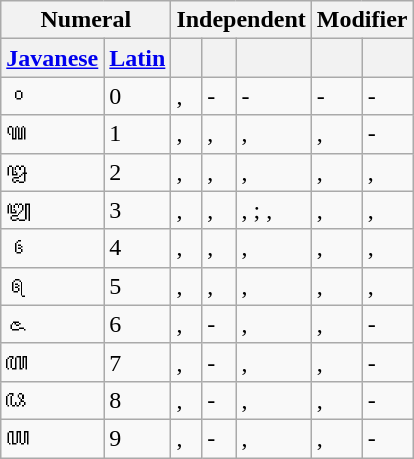<table class="wikitable">
<tr>
<th colspan="2">Numeral</th>
<th colspan="3">Independent</th>
<th colspan="2">Modifier</th>
</tr>
<tr>
<th><a href='#'>Javanese</a></th>
<th><a href='#'>Latin</a></th>
<th></th>
<th></th>
<th></th>
<th></th>
<th></th>
</tr>
<tr>
<td>꧐</td>
<td>0</td>
<td>, </td>
<td><em>-</em></td>
<td><em>-</em></td>
<td><em>-</em></td>
<td><em>-</em></td>
</tr>
<tr>
<td>꧑</td>
<td>1</td>
<td>, </td>
<td>, </td>
<td>, </td>
<td>, </td>
<td><em>-</em></td>
</tr>
<tr>
<td>꧒</td>
<td>2</td>
<td>, </td>
<td>, </td>
<td>, </td>
<td>, </td>
<td>, </td>
</tr>
<tr>
<td>꧓</td>
<td>3</td>
<td>, </td>
<td>, </td>
<td>, ; , </td>
<td>, </td>
<td>, </td>
</tr>
<tr>
<td>꧔</td>
<td>4</td>
<td>, </td>
<td>, </td>
<td>, </td>
<td>, </td>
<td>, </td>
</tr>
<tr>
<td>꧕</td>
<td>5</td>
<td>, </td>
<td>, </td>
<td>, </td>
<td>, </td>
<td>, </td>
</tr>
<tr>
<td>꧖</td>
<td>6</td>
<td>, </td>
<td><em>-</em></td>
<td>, </td>
<td>, </td>
<td><em>-</em></td>
</tr>
<tr>
<td>꧗</td>
<td>7</td>
<td>, </td>
<td><em>-</em></td>
<td>, </td>
<td>, </td>
<td><em>-</em></td>
</tr>
<tr>
<td>꧘</td>
<td>8</td>
<td>, </td>
<td><em>-</em></td>
<td>, </td>
<td>, </td>
<td><em>-</em></td>
</tr>
<tr>
<td>꧙</td>
<td>9</td>
<td>, </td>
<td><em>-</em></td>
<td>, </td>
<td>, </td>
<td><em>-</em></td>
</tr>
</table>
